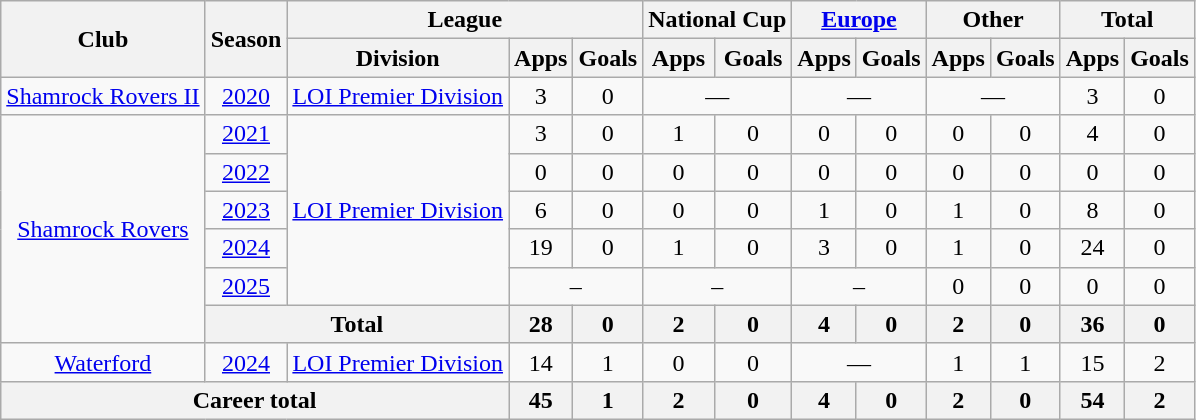<table class="wikitable" style="text-align:center">
<tr>
<th rowspan=2>Club</th>
<th rowspan=2>Season</th>
<th colspan=3>League</th>
<th colspan=2>National Cup</th>
<th colspan=2><a href='#'>Europe</a></th>
<th colspan=2>Other</th>
<th colspan=2>Total</th>
</tr>
<tr>
<th>Division</th>
<th>Apps</th>
<th>Goals</th>
<th>Apps</th>
<th>Goals</th>
<th>Apps</th>
<th>Goals</th>
<th>Apps</th>
<th>Goals</th>
<th>Apps</th>
<th>Goals</th>
</tr>
<tr>
<td><a href='#'>Shamrock Rovers II</a></td>
<td><a href='#'>2020</a></td>
<td><a href='#'>LOI Premier Division</a></td>
<td>3</td>
<td>0</td>
<td colspan="2">—</td>
<td colspan="2">—</td>
<td colspan="2">—</td>
<td>3</td>
<td>0</td>
</tr>
<tr>
<td rowspan="6"><a href='#'>Shamrock Rovers</a></td>
<td><a href='#'>2021</a></td>
<td rowspan="5"><a href='#'>LOI Premier Division</a></td>
<td>3</td>
<td>0</td>
<td>1</td>
<td>0</td>
<td>0</td>
<td>0</td>
<td>0</td>
<td>0</td>
<td>4</td>
<td>0</td>
</tr>
<tr>
<td><a href='#'>2022</a></td>
<td>0</td>
<td>0</td>
<td>0</td>
<td>0</td>
<td>0</td>
<td>0</td>
<td>0</td>
<td>0</td>
<td>0</td>
<td>0</td>
</tr>
<tr>
<td><a href='#'>2023</a></td>
<td>6</td>
<td>0</td>
<td>0</td>
<td>0</td>
<td>1</td>
<td>0</td>
<td>1</td>
<td>0</td>
<td>8</td>
<td>0</td>
</tr>
<tr>
<td><a href='#'>2024</a></td>
<td>19</td>
<td>0</td>
<td>1</td>
<td>0</td>
<td>3</td>
<td>0</td>
<td>1</td>
<td>0</td>
<td>24</td>
<td>0</td>
</tr>
<tr>
<td><a href='#'>2025</a></td>
<td colspan="2">–</td>
<td colspan="2">–</td>
<td colspan="2">–</td>
<td>0</td>
<td>0</td>
<td>0</td>
<td>0</td>
</tr>
<tr>
<th colspan="2">Total</th>
<th>28</th>
<th>0</th>
<th>2</th>
<th>0</th>
<th>4</th>
<th>0</th>
<th>2</th>
<th>0</th>
<th>36</th>
<th>0</th>
</tr>
<tr>
<td><a href='#'>Waterford</a></td>
<td><a href='#'>2024</a></td>
<td><a href='#'>LOI Premier Division</a></td>
<td>14</td>
<td>1</td>
<td>0</td>
<td>0</td>
<td colspan="2">—</td>
<td>1</td>
<td>1</td>
<td>15</td>
<td>2</td>
</tr>
<tr>
<th colspan=3>Career total</th>
<th>45</th>
<th>1</th>
<th>2</th>
<th>0</th>
<th>4</th>
<th>0</th>
<th>2</th>
<th>0</th>
<th>54</th>
<th>2</th>
</tr>
</table>
